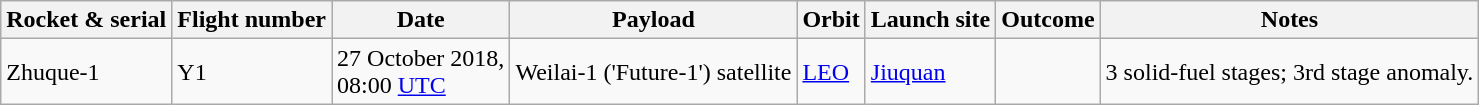<table class="wikitable">
<tr>
<th>Rocket & serial</th>
<th>Flight number</th>
<th>Date</th>
<th>Payload</th>
<th>Orbit</th>
<th>Launch site</th>
<th>Outcome</th>
<th>Notes</th>
</tr>
<tr>
<td>Zhuque-1</td>
<td>Y1</td>
<td>27 October 2018,<br>08:00 <a href='#'>UTC</a></td>
<td>Weilai-1 ('Future-1') satellite</td>
<td><a href='#'>LEO</a></td>
<td><a href='#'>Jiuquan</a></td>
<td></td>
<td>3 solid-fuel stages; 3rd stage anomaly.</td>
</tr>
</table>
